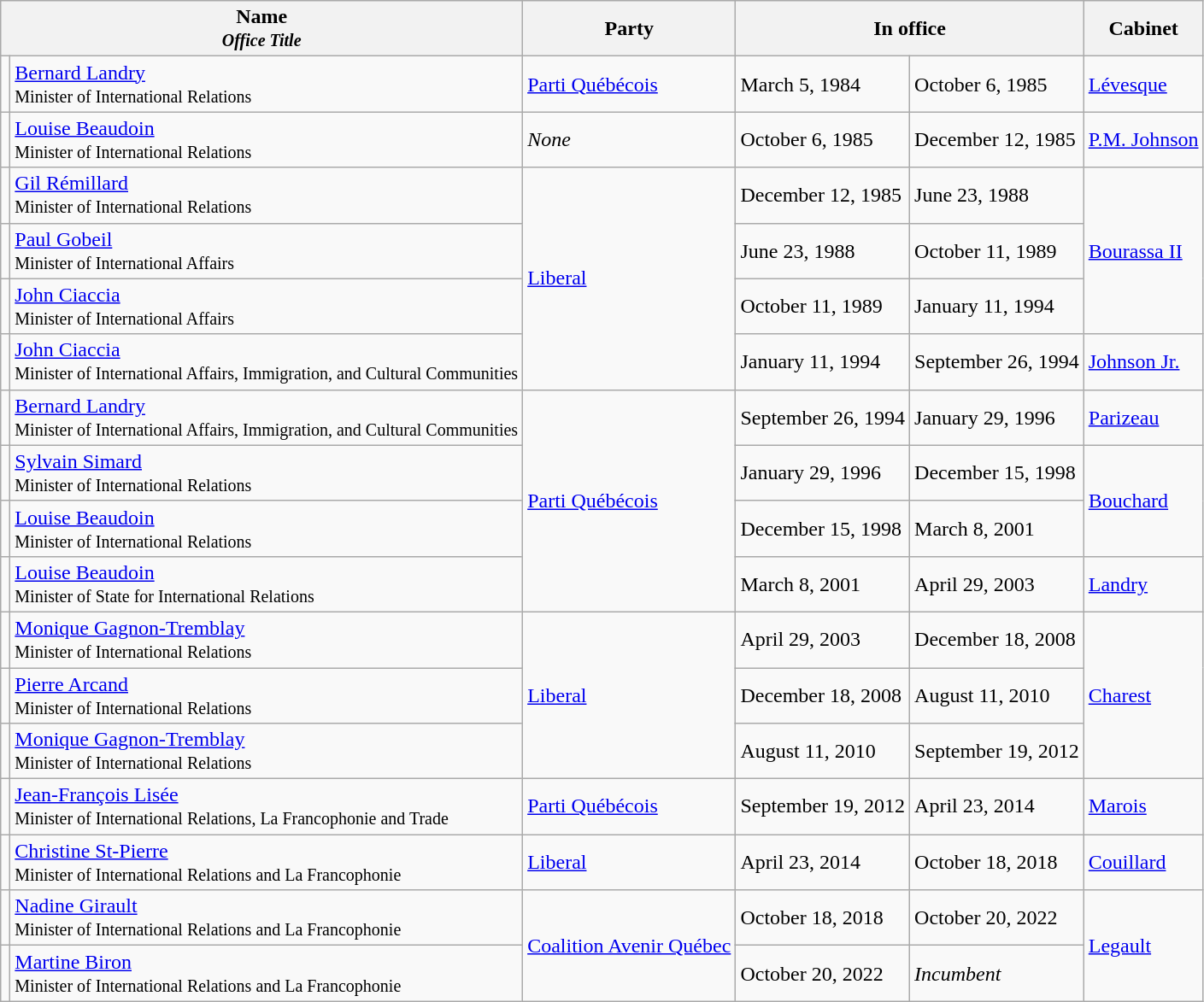<table class="wikitable">
<tr>
<th colspan="2">Name<br><small><em>Office Title</em></small></th>
<th>Party</th>
<th colspan="2">In office</th>
<th>Cabinet</th>
</tr>
<tr>
<td bgcolor=></td>
<td><a href='#'>Bernard Landry</a><br><small>Minister of International Relations</small></td>
<td><a href='#'>Parti Québécois</a></td>
<td>March 5, 1984</td>
<td>October 6, 1985</td>
<td><a href='#'>Lévesque</a></td>
</tr>
<tr>
<td></td>
<td><a href='#'>Louise Beaudoin</a><br><small>Minister of International Relations</small></td>
<td><em>None</em></td>
<td>October 6, 1985</td>
<td>December 12, 1985</td>
<td><a href='#'>P.M. Johnson</a></td>
</tr>
<tr>
<td bgcolor=></td>
<td><a href='#'>Gil Rémillard</a><br><small>Minister of International Relations</small></td>
<td rowspan="4"><a href='#'>Liberal</a></td>
<td>December 12, 1985</td>
<td>June 23, 1988</td>
<td rowspan="3"><a href='#'>Bourassa II</a></td>
</tr>
<tr>
<td bgcolor=></td>
<td><a href='#'>Paul Gobeil</a><br><small>Minister of International Affairs</small></td>
<td>June 23, 1988</td>
<td>October 11, 1989</td>
</tr>
<tr>
<td bgcolor=></td>
<td><a href='#'>John Ciaccia</a><br><small>Minister of International Affairs</small></td>
<td>October 11, 1989</td>
<td>January 11, 1994</td>
</tr>
<tr>
<td bgcolor=></td>
<td><a href='#'>John Ciaccia</a><br><small>Minister of International Affairs, Immigration, and Cultural Communities</small></td>
<td>January 11, 1994</td>
<td>September 26, 1994</td>
<td><a href='#'>Johnson Jr.</a></td>
</tr>
<tr>
<td bgcolor=></td>
<td><a href='#'>Bernard Landry</a><br><small>Minister of International Affairs, Immigration, and Cultural Communities</small></td>
<td rowspan="4"><a href='#'>Parti Québécois</a></td>
<td>September 26, 1994</td>
<td>January 29, 1996</td>
<td><a href='#'>Parizeau</a></td>
</tr>
<tr>
<td bgcolor=></td>
<td><a href='#'>Sylvain Simard</a><br><small>Minister of International Relations</small></td>
<td>January 29, 1996</td>
<td>December 15, 1998</td>
<td rowspan="2"><a href='#'>Bouchard</a></td>
</tr>
<tr>
<td bgcolor=></td>
<td><a href='#'>Louise Beaudoin</a><br><small>Minister of International Relations</small></td>
<td>December 15, 1998</td>
<td>March 8, 2001</td>
</tr>
<tr>
<td bgcolor=></td>
<td><a href='#'>Louise Beaudoin</a><br><small>Minister of State for International Relations</small></td>
<td>March 8, 2001</td>
<td>April 29, 2003</td>
<td><a href='#'>Landry</a></td>
</tr>
<tr>
<td bgcolor=></td>
<td><a href='#'>Monique Gagnon-Tremblay</a><br><small>Minister of International Relations</small></td>
<td rowspan="3"><a href='#'>Liberal</a></td>
<td>April 29, 2003</td>
<td>December 18, 2008</td>
<td rowspan="3"><a href='#'>Charest</a></td>
</tr>
<tr>
<td bgcolor=></td>
<td><a href='#'>Pierre Arcand</a><br><small>Minister of International Relations</small></td>
<td>December 18, 2008</td>
<td>August 11, 2010</td>
</tr>
<tr>
<td bgcolor=></td>
<td><a href='#'>Monique Gagnon-Tremblay</a><br><small>Minister of International Relations</small></td>
<td>August 11, 2010</td>
<td>September 19, 2012</td>
</tr>
<tr>
<td bgcolor=></td>
<td><a href='#'>Jean-François Lisée</a><br><small>Minister of International Relations, La Francophonie and Trade</small></td>
<td><a href='#'>Parti Québécois</a></td>
<td>September 19, 2012</td>
<td>April 23, 2014</td>
<td><a href='#'>Marois</a></td>
</tr>
<tr>
<td bgcolor=></td>
<td><a href='#'>Christine St-Pierre</a><br><small>Minister of International Relations and La Francophonie</small></td>
<td><a href='#'>Liberal</a></td>
<td>April 23, 2014</td>
<td>October 18, 2018</td>
<td><a href='#'>Couillard</a></td>
</tr>
<tr>
<td bgcolor=></td>
<td><a href='#'>Nadine Girault</a><br><small>Minister of International Relations and La Francophonie</small></td>
<td rowspan="2"><a href='#'>Coalition Avenir Québec</a></td>
<td>October 18, 2018</td>
<td>October 20, 2022</td>
<td rowspan="2"><a href='#'>Legault</a></td>
</tr>
<tr>
<td bgcolor=></td>
<td><a href='#'>Martine Biron</a><br><small>Minister of International Relations and La Francophonie</small></td>
<td>October 20, 2022</td>
<td><em>Incumbent</em></td>
</tr>
</table>
